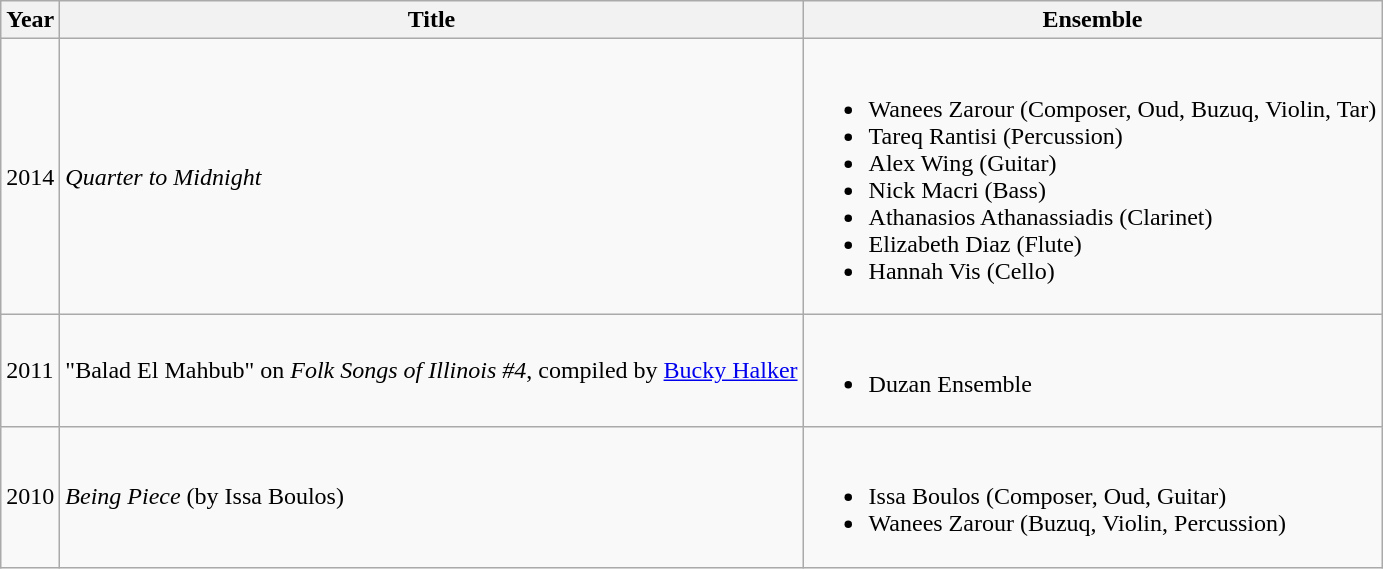<table class="wikitable sortable">
<tr>
<th>Year</th>
<th>Title</th>
<th>Ensemble</th>
</tr>
<tr>
<td>2014</td>
<td><em>Quarter to Midnight</em></td>
<td><br><ul><li>Wanees Zarour (Composer, Oud, Buzuq, Violin, Tar)</li><li>Tareq Rantisi (Percussion)</li><li>Alex Wing (Guitar)</li><li>Nick Macri (Bass)</li><li>Athanasios Athanassiadis (Clarinet)</li><li>Elizabeth Diaz (Flute)</li><li>Hannah Vis (Cello)</li></ul></td>
</tr>
<tr>
<td>2011</td>
<td>"Balad El Mahbub" on <em>Folk Songs of Illinois #4</em>, compiled by <a href='#'>Bucky Halker</a></td>
<td><br><ul><li>Duzan Ensemble</li></ul></td>
</tr>
<tr>
<td>2010</td>
<td><em>Being Piece</em> (by Issa Boulos)</td>
<td><br><ul><li>Issa Boulos (Composer, Oud, Guitar)</li><li>Wanees Zarour (Buzuq, Violin, Percussion)</li></ul></td>
</tr>
</table>
